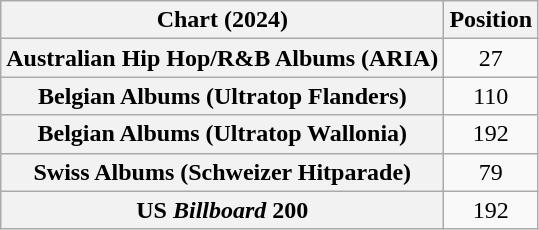<table class="wikitable sortable plainrowheaders" style="text-align:center">
<tr>
<th scope="col">Chart (2024)</th>
<th scope="col">Position</th>
</tr>
<tr>
<th scope="row">Australian Hip Hop/R&B Albums (ARIA)</th>
<td>27</td>
</tr>
<tr>
<th scope="row">Belgian Albums (Ultratop Flanders)</th>
<td>110</td>
</tr>
<tr>
<th scope="row">Belgian Albums (Ultratop Wallonia)</th>
<td>192</td>
</tr>
<tr>
<th scope="row">Swiss Albums (Schweizer Hitparade)</th>
<td>79</td>
</tr>
<tr>
<th scope="row">US <em>Billboard</em> 200</th>
<td>192</td>
</tr>
</table>
